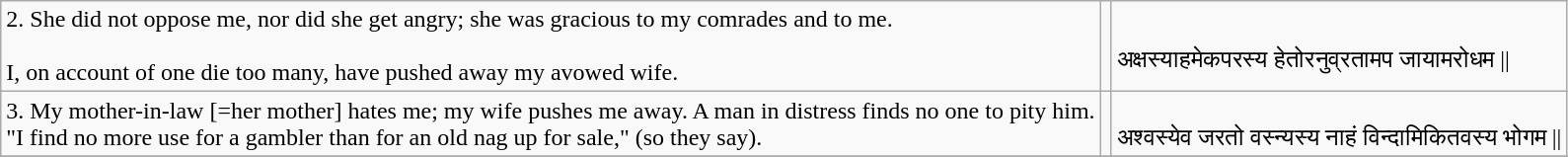<table class=wikitable>
<tr>
<td>2. She did not oppose me, nor did she get angry; she was gracious to my comrades and to me.<br><br>I, on account of one die too many, have pushed away my avowed wife.</td>
<td><em></em>  <br><br><em> </em></td>
<td><br>अक्षस्याहमेकपरस्य हेतोरनुव्रतामप जायामरोधम ||</td>
</tr>
<tr>
<td>3. My mother-in-law [=her mother] hates me; my wife pushes me away. A man in distress finds no one to pity him.<br>"I find no more use for a gambler than for an old nag up for sale," (so they say).</td>
<td><em> </em><br><br><em>  </em></td>
<td><br>अश्वस्येव जरतो वस्न्यस्य नाहं विन्दामिकितवस्य भोगम ||</td>
</tr>
<tr>
</tr>
</table>
